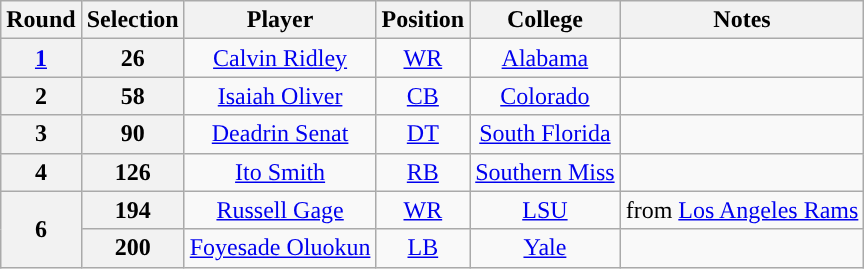<table class="wikitable" style="text-align:center">
<tr>
<th>Round</th>
<th>Selection</th>
<th>Player</th>
<th>Position</th>
<th>College</th>
<th>Notes</th>
</tr>
<tr>
<th><a href='#'>1</a></th>
<th>26</th>
<td><a href='#'>Calvin Ridley</a></td>
<td><a href='#'>WR</a></td>
<td><a href='#'>Alabama</a></td>
<td></td>
</tr>
<tr>
<th>2</th>
<th>58</th>
<td><a href='#'>Isaiah Oliver</a></td>
<td><a href='#'>CB</a></td>
<td><a href='#'>Colorado</a></td>
<td></td>
</tr>
<tr>
<th>3</th>
<th>90</th>
<td><a href='#'>Deadrin Senat</a></td>
<td><a href='#'>DT</a></td>
<td><a href='#'>South Florida</a></td>
<td></td>
</tr>
<tr>
<th>4</th>
<th>126</th>
<td><a href='#'>Ito Smith</a></td>
<td><a href='#'>RB</a></td>
<td><a href='#'>Southern Miss</a></td>
<td></td>
</tr>
<tr>
<th rowspan="2">6</th>
<th>194</th>
<td><a href='#'>Russell Gage</a></td>
<td><a href='#'>WR</a></td>
<td><a href='#'>LSU</a></td>
<td>from <a href='#'>Los Angeles Rams</a></td>
</tr>
<tr>
<th>200</th>
<td><a href='#'>Foyesade Oluokun</a></td>
<td><a href='#'>LB</a></td>
<td><a href='#'>Yale</a></td>
<td></td>
</tr>
</table>
